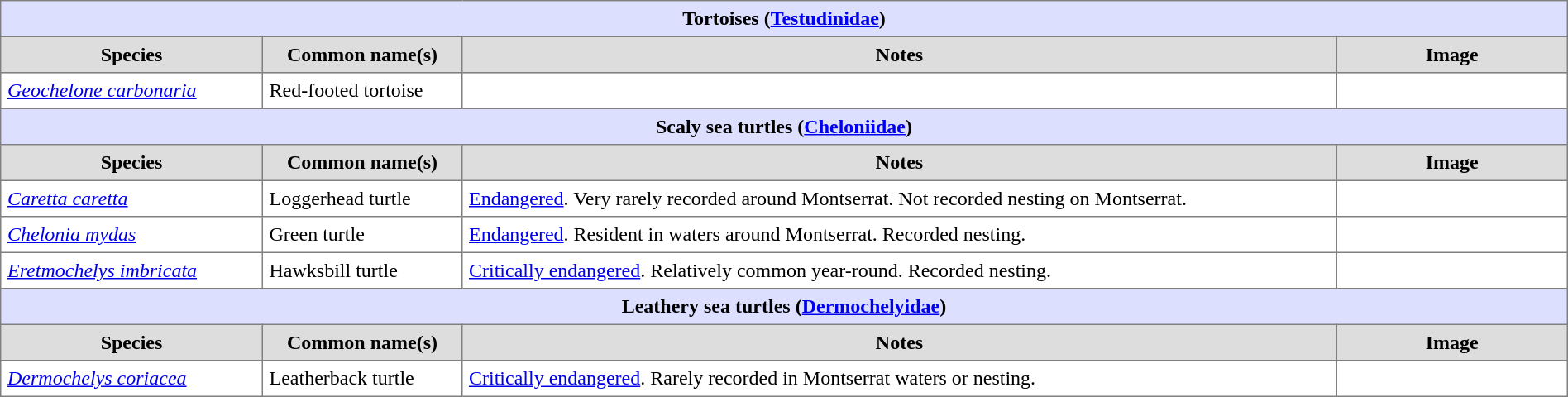<table border=1 style="border-collapse:collapse;" cellpadding=5 width=100%>
<tr>
<th colspan=4 bgcolor=#DDDFFF>Tortoises (<a href='#'>Testudinidae</a>)</th>
</tr>
<tr bgcolor=#DDDDDD align=center>
<th width=200px>Species</th>
<th width=150px>Common name(s)</th>
<th>Notes</th>
<th width=175px>Image</th>
</tr>
<tr>
<td><em><a href='#'>Geochelone carbonaria</a></em></td>
<td>Red-footed tortoise</td>
<td></td>
<td></td>
</tr>
<tr>
<th colspan=4 bgcolor=#DDDFFF>Scaly sea turtles (<a href='#'>Cheloniidae</a>)</th>
</tr>
<tr bgcolor=#DDDDDD align=center>
<th width=200px>Species</th>
<th width=150px>Common name(s)</th>
<th>Notes</th>
<th width=175px>Image</th>
</tr>
<tr>
<td><em><a href='#'>Caretta caretta</a></em></td>
<td>Loggerhead turtle</td>
<td><a href='#'>Endangered</a>. Very rarely recorded around Montserrat. Not recorded nesting on Montserrat.</td>
<td></td>
</tr>
<tr>
<td><em><a href='#'>Chelonia mydas</a></em></td>
<td>Green turtle</td>
<td><a href='#'>Endangered</a>. Resident in waters around Montserrat. Recorded nesting.</td>
<td></td>
</tr>
<tr>
<td><em><a href='#'>Eretmochelys imbricata</a></em></td>
<td>Hawksbill turtle</td>
<td><a href='#'>Critically endangered</a>. Relatively common year-round. Recorded nesting.</td>
<td></td>
</tr>
<tr>
<th colspan=4 bgcolor=#DDDFFF>Leathery sea turtles (<a href='#'>Dermochelyidae</a>)</th>
</tr>
<tr bgcolor=#DDDDDD align=center>
<th width=200px>Species</th>
<th width=150px>Common name(s)</th>
<th>Notes</th>
<th width=175px>Image</th>
</tr>
<tr>
<td><em><a href='#'>Dermochelys coriacea</a></em></td>
<td>Leatherback turtle</td>
<td><a href='#'>Critically endangered</a>. Rarely recorded in Montserrat waters or nesting.</td>
<td></td>
</tr>
</table>
